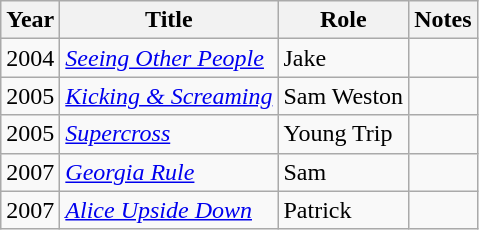<table class="wikitable sortable">
<tr>
<th>Year</th>
<th>Title</th>
<th>Role</th>
<th>Notes</th>
</tr>
<tr>
<td>2004</td>
<td><a href='#'><em>Seeing Other People</em></a></td>
<td>Jake</td>
<td></td>
</tr>
<tr>
<td>2005</td>
<td><a href='#'><em>Kicking & Screaming</em></a></td>
<td>Sam Weston</td>
<td></td>
</tr>
<tr>
<td>2005</td>
<td><a href='#'><em>Supercross</em></a></td>
<td>Young Trip</td>
<td></td>
</tr>
<tr>
<td>2007</td>
<td><em><a href='#'>Georgia Rule</a></em></td>
<td>Sam</td>
<td></td>
</tr>
<tr>
<td>2007</td>
<td><em><a href='#'>Alice Upside Down</a></em></td>
<td>Patrick</td>
<td></td>
</tr>
</table>
